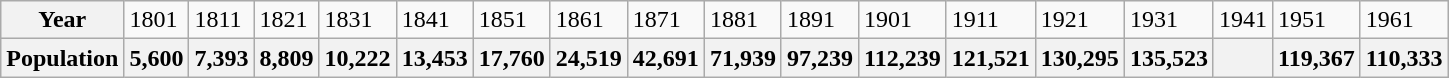<table class="wikitable">
<tr>
<th>Year</th>
<td>1801</td>
<td>1811</td>
<td>1821</td>
<td>1831</td>
<td>1841</td>
<td>1851</td>
<td>1861</td>
<td>1871</td>
<td>1881</td>
<td>1891</td>
<td>1901</td>
<td>1911</td>
<td>1921</td>
<td>1931</td>
<td>1941</td>
<td>1951</td>
<td>1961</td>
</tr>
<tr>
<th>Population</th>
<th>5,600</th>
<th>7,393</th>
<th>8,809</th>
<th>10,222</th>
<th>13,453</th>
<th>17,760</th>
<th>24,519</th>
<th>42,691</th>
<th>71,939</th>
<th>97,239</th>
<th>112,239</th>
<th>121,521</th>
<th>130,295</th>
<th>135,523</th>
<th></th>
<th>119,367</th>
<th>110,333</th>
</tr>
</table>
